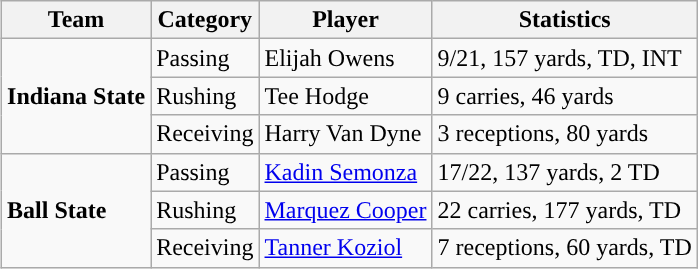<table class="wikitable" style="float: right;">
<tr>
<th>Team</th>
<th>Category</th>
<th>Player</th>
<th>Statistics</th>
</tr>
<tr>
<td rowspan=3><strong>Indiana State</strong></td>
<td>Passing</td>
<td>Elijah Owens</td>
<td>9/21, 157 yards, TD, INT</td>
</tr>
<tr>
<td>Rushing</td>
<td>Tee Hodge</td>
<td>9 carries, 46 yards</td>
</tr>
<tr>
<td>Receiving</td>
<td>Harry Van Dyne</td>
<td>3 receptions, 80 yards</td>
</tr>
<tr>
<td rowspan=3><strong>Ball State</strong></td>
<td>Passing</td>
<td><a href='#'>Kadin Semonza</a></td>
<td>17/22, 137 yards, 2 TD</td>
</tr>
<tr>
<td>Rushing</td>
<td><a href='#'>Marquez Cooper</a></td>
<td>22 carries, 177 yards, TD</td>
</tr>
<tr>
<td>Receiving</td>
<td><a href='#'>Tanner Koziol</a></td>
<td>7 receptions, 60 yards, TD</td>
</tr>
</table>
